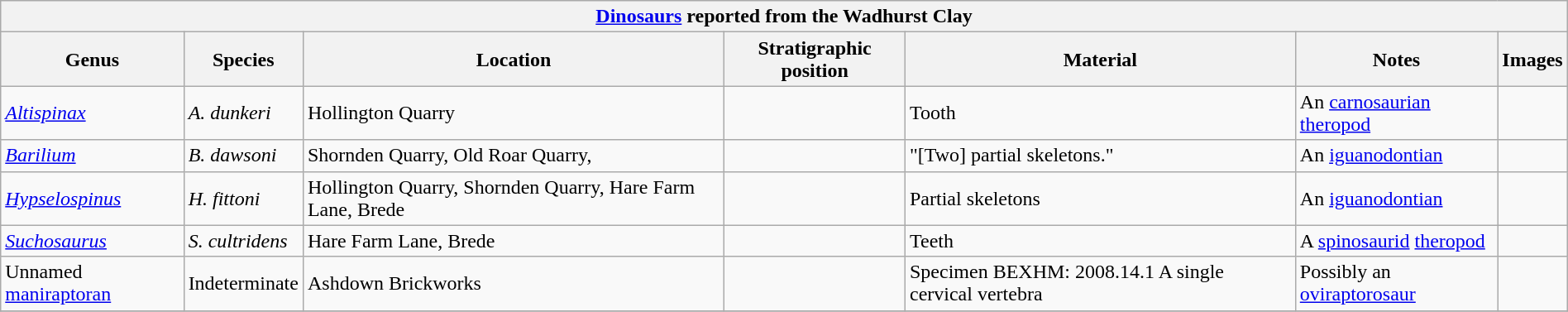<table class="wikitable" align="center" width="100%">
<tr>
<th colspan="7" align="center"><strong><a href='#'>Dinosaurs</a> reported from the Wadhurst Clay</strong></th>
</tr>
<tr>
<th>Genus</th>
<th>Species</th>
<th>Location</th>
<th>Stratigraphic position</th>
<th>Material</th>
<th>Notes</th>
<th>Images</th>
</tr>
<tr>
<td><em><a href='#'>Altispinax</a></em></td>
<td><em>A. dunkeri</em></td>
<td>Hollington Quarry</td>
<td></td>
<td>Tooth</td>
<td>An <a href='#'>carnosaurian</a> <a href='#'>theropod</a></td>
<td></td>
</tr>
<tr>
<td><em><a href='#'>Barilium</a></em></td>
<td><em>B. dawsoni</em></td>
<td>Shornden Quarry, Old Roar Quarry,</td>
<td></td>
<td>"[Two] partial skeletons."</td>
<td>An <a href='#'>iguanodontian</a></td>
<td></td>
</tr>
<tr>
<td><em><a href='#'>Hypselospinus</a></em></td>
<td><em>H. fittoni</em></td>
<td>Hollington Quarry, Shornden Quarry, Hare Farm Lane, Brede</td>
<td></td>
<td>Partial skeletons</td>
<td>An <a href='#'>iguanodontian</a></td>
<td></td>
</tr>
<tr>
<td><em><a href='#'>Suchosaurus</a></em></td>
<td><em>S. cultridens</em></td>
<td>Hare Farm Lane, Brede</td>
<td></td>
<td>Teeth</td>
<td>A <a href='#'>spinosaurid</a> <a href='#'>theropod</a></td>
<td></td>
</tr>
<tr>
<td>Unnamed <a href='#'>maniraptoran</a></td>
<td>Indeterminate</td>
<td>Ashdown Brickworks</td>
<td></td>
<td>Specimen BEXHM: 2008.14.1 A single cervical vertebra</td>
<td>Possibly an <a href='#'>oviraptorosaur</a></td>
<td></td>
</tr>
<tr>
</tr>
</table>
